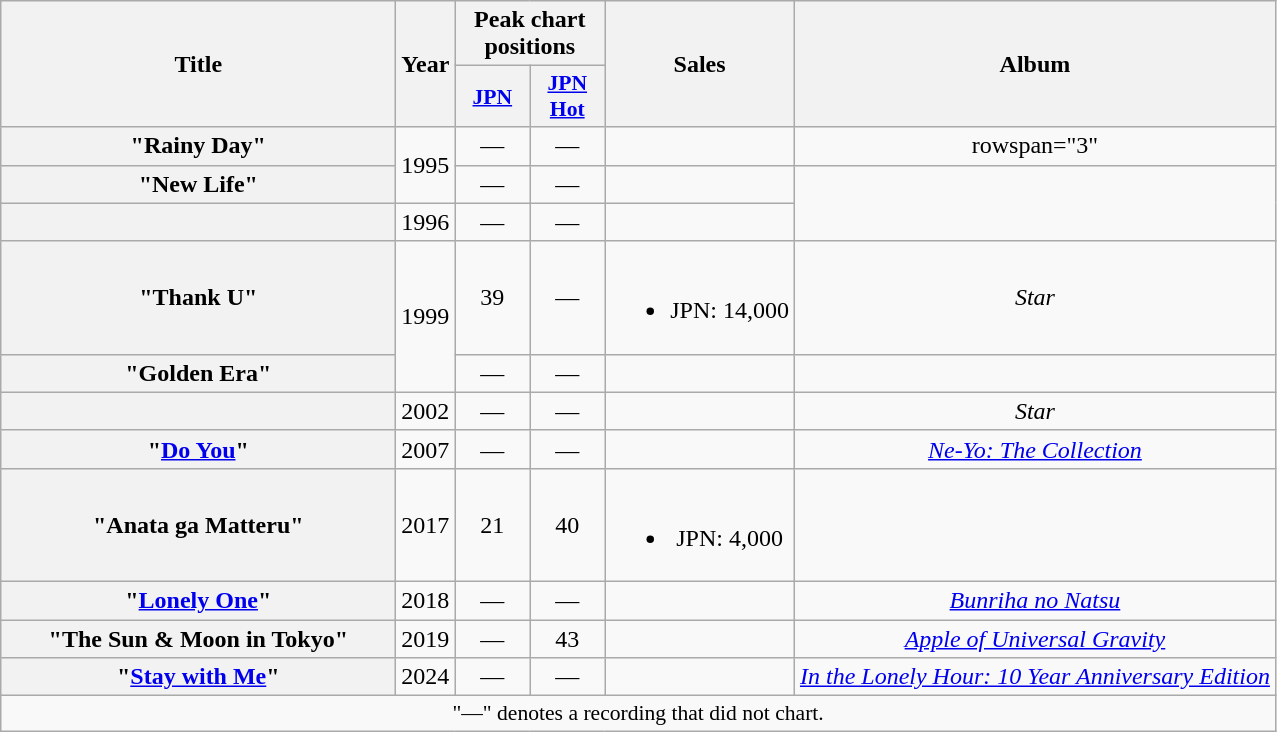<table class="wikitable plainrowheaders" style="text-align:center;">
<tr>
<th rowspan="2" scope="col" style="width:16em;">Title</th>
<th rowspan="2" scope="col">Year</th>
<th colspan="2" scope="col">Peak chart positions</th>
<th rowspan="2" scope="col">Sales</th>
<th rowspan="2" scope="col">Album</th>
</tr>
<tr>
<th scope="col" style="width:3em;font-size:90%;"><a href='#'>JPN</a><br></th>
<th scope="col" style="width:3em;font-size:90%;"><a href='#'>JPN Hot</a><br></th>
</tr>
<tr>
<th scope="row">"Rainy Day"<br></th>
<td rowspan="2">1995</td>
<td>—</td>
<td>—</td>
<td></td>
<td>rowspan="3" </td>
</tr>
<tr>
<th scope="row">"New Life"<br></th>
<td>—</td>
<td>—</td>
<td></td>
</tr>
<tr>
<th scope="row"><br></th>
<td>1996</td>
<td>—</td>
<td>—</td>
<td></td>
</tr>
<tr>
<th scope="row">"Thank U"<br></th>
<td rowspan="2">1999</td>
<td>39</td>
<td>—</td>
<td><br><ul><li>JPN: 14,000</li></ul></td>
<td><em>Star</em></td>
</tr>
<tr>
<th scope="row">"Golden Era"<br></th>
<td>—</td>
<td>—</td>
<td></td>
<td></td>
</tr>
<tr>
<th scope="row"><br></th>
<td>2002</td>
<td>—</td>
<td>—</td>
<td></td>
<td><em>Star</em></td>
</tr>
<tr>
<th scope="row">"<a href='#'>Do You</a>"<br></th>
<td>2007</td>
<td>—</td>
<td>—</td>
<td></td>
<td><em><a href='#'>Ne-Yo: The Collection</a></em></td>
</tr>
<tr>
<th scope="row">"Anata ga Matteru"<br></th>
<td>2017</td>
<td>21</td>
<td>40</td>
<td><br><ul><li>JPN: 4,000</li></ul></td>
<td></td>
</tr>
<tr>
<th scope="row">"<a href='#'>Lonely One</a>"<br></th>
<td>2018</td>
<td>—</td>
<td>—</td>
<td></td>
<td><em><a href='#'>Bunriha no Natsu</a></em></td>
</tr>
<tr>
<th scope="row">"The Sun & Moon in Tokyo"<br></th>
<td>2019</td>
<td>—</td>
<td>43</td>
<td></td>
<td><em><a href='#'>Apple of Universal Gravity</a></em></td>
</tr>
<tr>
<th scope="row">"<a href='#'>Stay with Me</a>"<br></th>
<td>2024</td>
<td>—</td>
<td>—</td>
<td></td>
<td><em><a href='#'>In the Lonely Hour: 10 Year Anniversary Edition</a></em></td>
</tr>
<tr>
<td colspan="6" style="font-size:90%;">"—" denotes a recording that did not chart.</td>
</tr>
</table>
